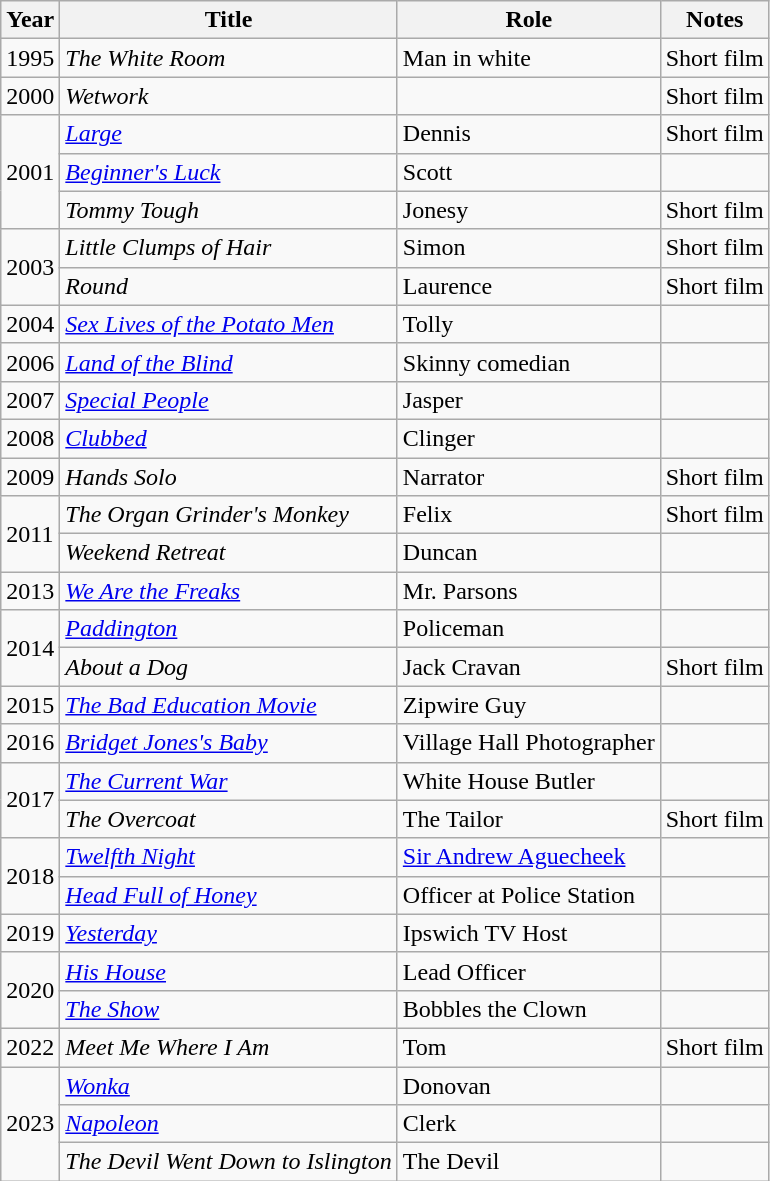<table class="wikitable sortable">
<tr>
<th>Year</th>
<th>Title</th>
<th>Role</th>
<th class="unsortable">Notes</th>
</tr>
<tr>
<td>1995</td>
<td><em>The White Room</em></td>
<td>Man in white</td>
<td>Short film</td>
</tr>
<tr>
<td>2000</td>
<td><em>Wetwork</em></td>
<td></td>
<td>Short film</td>
</tr>
<tr>
<td rowspan="3">2001</td>
<td><em><a href='#'>Large</a></em></td>
<td>Dennis</td>
<td>Short film</td>
</tr>
<tr>
<td><em><a href='#'>Beginner's Luck</a></em></td>
<td>Scott</td>
<td></td>
</tr>
<tr>
<td><em>Tommy Tough</em></td>
<td>Jonesy</td>
<td>Short film</td>
</tr>
<tr>
<td rowspan="2">2003</td>
<td><em>Little Clumps of Hair</em></td>
<td>Simon</td>
<td>Short film</td>
</tr>
<tr>
<td><em>Round</em></td>
<td>Laurence</td>
<td>Short film</td>
</tr>
<tr>
<td>2004</td>
<td><em><a href='#'>Sex Lives of the Potato Men</a></em></td>
<td>Tolly</td>
<td></td>
</tr>
<tr>
<td>2006</td>
<td><em><a href='#'>Land of the Blind</a></em></td>
<td>Skinny comedian</td>
<td></td>
</tr>
<tr>
<td>2007</td>
<td><em><a href='#'>Special People</a></em></td>
<td>Jasper</td>
<td></td>
</tr>
<tr>
<td>2008</td>
<td><em><a href='#'>Clubbed</a></em></td>
<td>Clinger</td>
<td></td>
</tr>
<tr>
<td>2009</td>
<td><em>Hands Solo</em></td>
<td>Narrator</td>
<td>Short film</td>
</tr>
<tr>
<td rowspan="2">2011</td>
<td><em>The Organ Grinder's Monkey</em></td>
<td>Felix</td>
<td>Short film</td>
</tr>
<tr>
<td><em>Weekend Retreat</em></td>
<td>Duncan</td>
<td></td>
</tr>
<tr>
<td>2013</td>
<td><em><a href='#'>We Are the Freaks</a></em></td>
<td>Mr. Parsons</td>
<td></td>
</tr>
<tr>
<td rowspan="2">2014</td>
<td><em><a href='#'>Paddington</a></em></td>
<td>Policeman</td>
<td></td>
</tr>
<tr>
<td><em>About a Dog</em></td>
<td>Jack Cravan</td>
<td>Short film</td>
</tr>
<tr>
<td>2015</td>
<td><em><a href='#'>The Bad Education Movie</a></em></td>
<td>Zipwire Guy</td>
<td></td>
</tr>
<tr>
<td>2016</td>
<td><em><a href='#'>Bridget Jones's Baby</a></em></td>
<td>Village Hall Photographer</td>
<td></td>
</tr>
<tr>
<td rowspan="2">2017</td>
<td><em><a href='#'>The Current War</a></em></td>
<td>White House Butler</td>
<td></td>
</tr>
<tr>
<td><em>The Overcoat</em></td>
<td>The Tailor</td>
<td>Short film</td>
</tr>
<tr>
<td rowspan="2">2018</td>
<td><a href='#'><em>Twelfth Night</em></a></td>
<td><a href='#'>Sir Andrew Aguecheek</a></td>
<td></td>
</tr>
<tr>
<td><a href='#'><em>Head Full of Honey</em></a></td>
<td>Officer at Police Station</td>
<td></td>
</tr>
<tr>
<td>2019</td>
<td><a href='#'><em>Yesterday</em></a></td>
<td>Ipswich TV Host</td>
<td></td>
</tr>
<tr>
<td rowspan="2">2020</td>
<td><em><a href='#'>His House</a></em></td>
<td>Lead Officer</td>
<td></td>
</tr>
<tr>
<td><a href='#'><em>The Show</em></a></td>
<td>Bobbles the Clown</td>
<td></td>
</tr>
<tr>
<td>2022</td>
<td><em>Meet Me Where I Am</em></td>
<td>Tom</td>
<td>Short film</td>
</tr>
<tr>
<td rowspan="3">2023</td>
<td><em><a href='#'>Wonka</a></em></td>
<td>Donovan</td>
<td></td>
</tr>
<tr>
<td><a href='#'><em>Napoleon</em></a></td>
<td>Clerk</td>
<td></td>
</tr>
<tr>
<td><em>The Devil Went Down to Islington</em></td>
<td>The Devil</td>
<td></td>
</tr>
</table>
